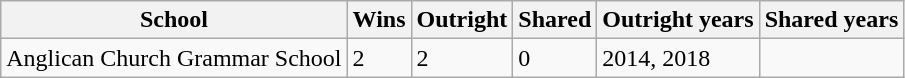<table class="wikitable sortable">
<tr>
<th>School</th>
<th>Wins</th>
<th>Outright</th>
<th>Shared</th>
<th>Outright years</th>
<th>Shared years</th>
</tr>
<tr>
<td>Anglican Church Grammar School</td>
<td>2</td>
<td>2</td>
<td>0</td>
<td>2014, 2018</td>
<td></td>
</tr>
</table>
